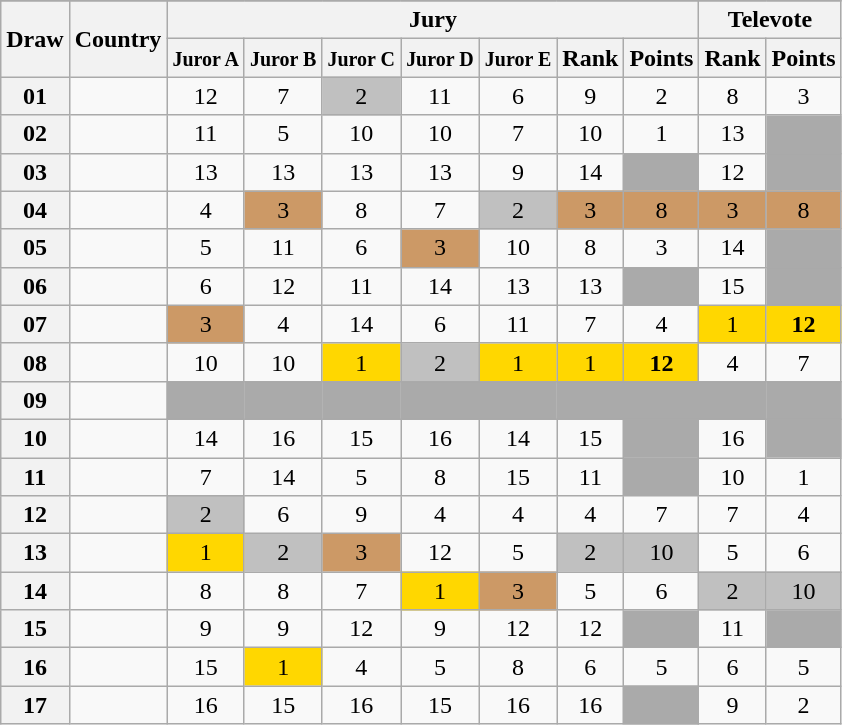<table class="sortable wikitable collapsible plainrowheaders" style="text-align:center;">
<tr>
</tr>
<tr>
<th scope="col" rowspan="2">Draw</th>
<th scope="col" rowspan="2">Country</th>
<th scope="col" colspan="7">Jury</th>
<th scope="col" colspan="2">Televote</th>
</tr>
<tr>
<th scope="col"><small>Juror A</small></th>
<th scope="col"><small>Juror B</small></th>
<th scope="col"><small>Juror C</small></th>
<th scope="col"><small>Juror D</small></th>
<th scope="col"><small>Juror E</small></th>
<th scope="col">Rank</th>
<th scope="col">Points</th>
<th scope="col">Rank</th>
<th scope="col">Points</th>
</tr>
<tr>
<th scope="row" style="text-align:center;">01</th>
<td style="text-align:left;"></td>
<td>12</td>
<td>7</td>
<td style="background:silver;">2</td>
<td>11</td>
<td>6</td>
<td>9</td>
<td>2</td>
<td>8</td>
<td>3</td>
</tr>
<tr>
<th scope="row" style="text-align:center;">02</th>
<td style="text-align:left;"></td>
<td>11</td>
<td>5</td>
<td>10</td>
<td>10</td>
<td>7</td>
<td>10</td>
<td>1</td>
<td>13</td>
<td style="background:#AAAAAA;"></td>
</tr>
<tr>
<th scope="row" style="text-align:center;">03</th>
<td style="text-align:left;"></td>
<td>13</td>
<td>13</td>
<td>13</td>
<td>13</td>
<td>9</td>
<td>14</td>
<td style="background:#AAAAAA;"></td>
<td>12</td>
<td style="background:#AAAAAA;"></td>
</tr>
<tr>
<th scope="row" style="text-align:center;">04</th>
<td style="text-align:left;"></td>
<td>4</td>
<td style="background:#CC9966;">3</td>
<td>8</td>
<td>7</td>
<td style="background:silver;">2</td>
<td style="background:#CC9966;">3</td>
<td style="background:#CC9966;">8</td>
<td style="background:#CC9966;">3</td>
<td style="background:#CC9966;">8</td>
</tr>
<tr>
<th scope="row" style="text-align:center;">05</th>
<td style="text-align:left;"></td>
<td>5</td>
<td>11</td>
<td>6</td>
<td style="background:#CC9966;">3</td>
<td>10</td>
<td>8</td>
<td>3</td>
<td>14</td>
<td style="background:#AAAAAA;"></td>
</tr>
<tr>
<th scope="row" style="text-align:center;">06</th>
<td style="text-align:left;"></td>
<td>6</td>
<td>12</td>
<td>11</td>
<td>14</td>
<td>13</td>
<td>13</td>
<td style="background:#AAAAAA;"></td>
<td>15</td>
<td style="background:#AAAAAA;"></td>
</tr>
<tr>
<th scope="row" style="text-align:center;">07</th>
<td style="text-align:left;"></td>
<td style="background:#CC9966;">3</td>
<td>4</td>
<td>14</td>
<td>6</td>
<td>11</td>
<td>7</td>
<td>4</td>
<td style="background:gold;">1</td>
<td style="background:gold;"><strong>12</strong></td>
</tr>
<tr>
<th scope="row" style="text-align:center;">08</th>
<td style="text-align:left;"></td>
<td>10</td>
<td>10</td>
<td style="background:gold;">1</td>
<td style="background:silver;">2</td>
<td style="background:gold;">1</td>
<td style="background:gold;">1</td>
<td style="background:gold;"><strong>12</strong></td>
<td>4</td>
<td>7</td>
</tr>
<tr class="sortbottom">
<th scope="row" style="text-align:center;">09</th>
<td style="text-align:left;"></td>
<td style="background:#AAAAAA;"></td>
<td style="background:#AAAAAA;"></td>
<td style="background:#AAAAAA;"></td>
<td style="background:#AAAAAA;"></td>
<td style="background:#AAAAAA;"></td>
<td style="background:#AAAAAA;"></td>
<td style="background:#AAAAAA;"></td>
<td style="background:#AAAAAA;"></td>
<td style="background:#AAAAAA;"></td>
</tr>
<tr>
<th scope="row" style="text-align:center;">10</th>
<td style="text-align:left;"></td>
<td>14</td>
<td>16</td>
<td>15</td>
<td>16</td>
<td>14</td>
<td>15</td>
<td style="background:#AAAAAA;"></td>
<td>16</td>
<td style="background:#AAAAAA;"></td>
</tr>
<tr>
<th scope="row" style="text-align:center;">11</th>
<td style="text-align:left;"></td>
<td>7</td>
<td>14</td>
<td>5</td>
<td>8</td>
<td>15</td>
<td>11</td>
<td style="background:#AAAAAA;"></td>
<td>10</td>
<td>1</td>
</tr>
<tr>
<th scope="row" style="text-align:center;">12</th>
<td style="text-align:left;"></td>
<td style="background:silver;">2</td>
<td>6</td>
<td>9</td>
<td>4</td>
<td>4</td>
<td>4</td>
<td>7</td>
<td>7</td>
<td>4</td>
</tr>
<tr>
<th scope="row" style="text-align:center;">13</th>
<td style="text-align:left;"></td>
<td style="background:gold;">1</td>
<td style="background:silver;">2</td>
<td style="background:#CC9966;">3</td>
<td>12</td>
<td>5</td>
<td style="background:silver;">2</td>
<td style="background:silver;">10</td>
<td>5</td>
<td>6</td>
</tr>
<tr>
<th scope="row" style="text-align:center;">14</th>
<td style="text-align:left;"></td>
<td>8</td>
<td>8</td>
<td>7</td>
<td style="background:gold;">1</td>
<td style="background:#CC9966;">3</td>
<td>5</td>
<td>6</td>
<td style="background:silver;">2</td>
<td style="background:silver;">10</td>
</tr>
<tr>
<th scope="row" style="text-align:center;">15</th>
<td style="text-align:left;"></td>
<td>9</td>
<td>9</td>
<td>12</td>
<td>9</td>
<td>12</td>
<td>12</td>
<td style="background:#AAAAAA;"></td>
<td>11</td>
<td style="background:#AAAAAA;"></td>
</tr>
<tr>
<th scope="row" style="text-align:center;">16</th>
<td style="text-align:left;"></td>
<td>15</td>
<td style="background:gold;">1</td>
<td>4</td>
<td>5</td>
<td>8</td>
<td>6</td>
<td>5</td>
<td>6</td>
<td>5</td>
</tr>
<tr>
<th scope="row" style="text-align:center;">17</th>
<td style="text-align:left;"></td>
<td>16</td>
<td>15</td>
<td>16</td>
<td>15</td>
<td>16</td>
<td>16</td>
<td style="background:#AAAAAA;"></td>
<td>9</td>
<td>2</td>
</tr>
</table>
